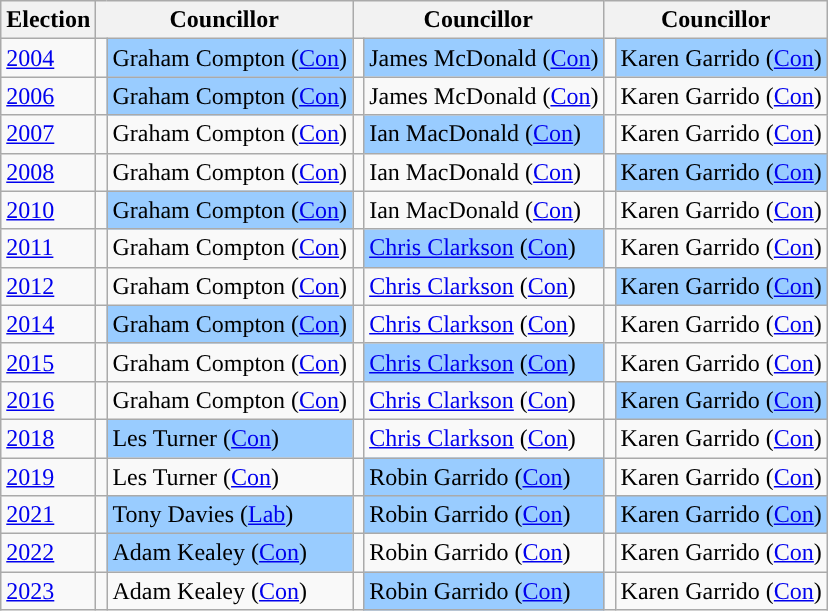<table class="wikitable">
<tr>
<th>Election</th>
<th colspan="2">Councillor</th>
<th colspan="2">Councillor</th>
<th colspan="2">Councillor</th>
</tr>
<tr>
<td><a href='#'>2004</a></td>
<td style="background-color: "></td>
<td bgcolor="#99CCFF">Graham Compton (<a href='#'>Con</a>)</td>
<td style="background-color: "></td>
<td bgcolor="#99CCFF">James McDonald (<a href='#'>Con</a>)</td>
<td style="background-color: "></td>
<td bgcolor="#99CCFF">Karen Garrido (<a href='#'>Con</a>)</td>
</tr>
<tr>
<td><a href='#'>2006</a></td>
<td style="background-color: "></td>
<td bgcolor="#99CCFF">Graham Compton (<a href='#'>Con</a>)</td>
<td style="background-color: "></td>
<td>James McDonald (<a href='#'>Con</a>)</td>
<td style="background-color: "></td>
<td>Karen Garrido (<a href='#'>Con</a>)</td>
</tr>
<tr>
<td><a href='#'>2007</a></td>
<td style="background-color: "></td>
<td>Graham Compton (<a href='#'>Con</a>)</td>
<td style="background-color: "></td>
<td bgcolor="#99CCFF">Ian MacDonald (<a href='#'>Con</a>)</td>
<td style="background-color: "></td>
<td>Karen Garrido (<a href='#'>Con</a>)</td>
</tr>
<tr>
<td><a href='#'>2008</a></td>
<td style="background-color: "></td>
<td>Graham Compton (<a href='#'>Con</a>)</td>
<td style="background-color: "></td>
<td>Ian MacDonald (<a href='#'>Con</a>)</td>
<td style="background-color: "></td>
<td bgcolor="#99CCFF">Karen Garrido (<a href='#'>Con</a>)</td>
</tr>
<tr>
<td><a href='#'>2010</a></td>
<td style="background-color: "></td>
<td bgcolor="#99CCFF">Graham Compton (<a href='#'>Con</a>)</td>
<td style="background-color: "></td>
<td>Ian MacDonald (<a href='#'>Con</a>)</td>
<td style="background-color: "></td>
<td>Karen Garrido (<a href='#'>Con</a>)</td>
</tr>
<tr>
<td><a href='#'>2011</a></td>
<td style="background-color: "></td>
<td>Graham Compton (<a href='#'>Con</a>)</td>
<td style="background-color: "></td>
<td bgcolor="#99CCFF"><a href='#'>Chris Clarkson</a> (<a href='#'>Con</a>)</td>
<td style="background-color: "></td>
<td>Karen Garrido (<a href='#'>Con</a>)</td>
</tr>
<tr>
<td><a href='#'>2012</a></td>
<td style="background-color: "></td>
<td>Graham Compton (<a href='#'>Con</a>)</td>
<td style="background-color: "></td>
<td><a href='#'>Chris Clarkson</a> (<a href='#'>Con</a>)</td>
<td style="background-color: "></td>
<td bgcolor="#99CCFF">Karen Garrido (<a href='#'>Con</a>)</td>
</tr>
<tr>
<td><a href='#'>2014</a></td>
<td style="background-color: "></td>
<td bgcolor="#99CCFF">Graham Compton (<a href='#'>Con</a>)</td>
<td style="background-color: "></td>
<td><a href='#'>Chris Clarkson</a> (<a href='#'>Con</a>)</td>
<td style="background-color: "></td>
<td>Karen Garrido (<a href='#'>Con</a>)</td>
</tr>
<tr>
<td><a href='#'>2015</a></td>
<td style="background-color: "></td>
<td>Graham Compton (<a href='#'>Con</a>)</td>
<td style="background-color: "></td>
<td bgcolor="#99CCFF"><a href='#'>Chris Clarkson</a> (<a href='#'>Con</a>)</td>
<td style="background-color: "></td>
<td>Karen Garrido (<a href='#'>Con</a>)</td>
</tr>
<tr>
<td><a href='#'>2016</a></td>
<td style="background-color: "></td>
<td>Graham Compton (<a href='#'>Con</a>)</td>
<td style="background-color: "></td>
<td><a href='#'>Chris Clarkson</a> (<a href='#'>Con</a>)</td>
<td style="background-color: "></td>
<td bgcolor="#99CCFF">Karen Garrido (<a href='#'>Con</a>)</td>
</tr>
<tr>
<td><a href='#'>2018</a></td>
<td style="background-color: "></td>
<td bgcolor="#99CCFF">Les Turner (<a href='#'>Con</a>)</td>
<td style="background-color: "></td>
<td><a href='#'>Chris Clarkson</a> (<a href='#'>Con</a>)</td>
<td style="background-color: "></td>
<td>Karen Garrido (<a href='#'>Con</a>)</td>
</tr>
<tr>
<td><a href='#'>2019</a></td>
<td style="background-color: "></td>
<td>Les Turner (<a href='#'>Con</a>)</td>
<td style="background-color: "></td>
<td bgcolor="#99CCFF">Robin Garrido (<a href='#'>Con</a>)</td>
<td style="background-color: "></td>
<td>Karen Garrido (<a href='#'>Con</a>)</td>
</tr>
<tr>
<td><a href='#'>2021</a></td>
<td style="background-color: "></td>
<td bgcolor="#99CCFF">Tony Davies (<a href='#'>Lab</a>)</td>
<td style="background-color: "></td>
<td bgcolor="#99CCFF">Robin Garrido (<a href='#'>Con</a>)</td>
<td style="background-color: "></td>
<td bgcolor="#99CCFF">Karen Garrido (<a href='#'>Con</a>)</td>
</tr>
<tr>
<td><a href='#'>2022</a></td>
<td style="background-color: "></td>
<td bgcolor="#99CCFF">Adam Kealey (<a href='#'>Con</a>)</td>
<td style="background-color: "></td>
<td>Robin Garrido (<a href='#'>Con</a>)</td>
<td style="background-color: "></td>
<td>Karen Garrido (<a href='#'>Con</a>)</td>
</tr>
<tr>
<td><a href='#'>2023</a></td>
<td style="background-color: "></td>
<td>Adam Kealey (<a href='#'>Con</a>)</td>
<td style="background-color: "></td>
<td bgcolor="#99CCFF">Robin Garrido (<a href='#'>Con</a>)</td>
<td style="background-color: "></td>
<td>Karen Garrido (<a href='#'>Con</a>)</td>
</tr>
</table>
